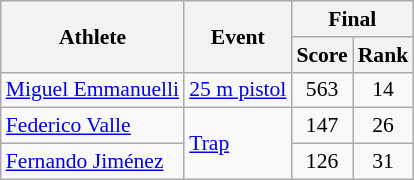<table class="wikitable" style="font-size:90%">
<tr>
<th rowspan="2">Athlete</th>
<th rowspan="2">Event</th>
<th colspan="2">Final</th>
</tr>
<tr>
<th>Score</th>
<th>Rank</th>
</tr>
<tr>
<td><a href='#'>Miguel Emmanuelli</a></td>
<td><a href='#'>25 m pistol</a></td>
<td align="center">563</td>
<td align="center">14</td>
</tr>
<tr>
<td><a href='#'>Federico Valle</a></td>
<td rowspan=2><a href='#'>Trap</a></td>
<td align="center">147</td>
<td align="center">26</td>
</tr>
<tr>
<td><a href='#'>Fernando Jiménez</a></td>
<td align="center">126</td>
<td align="center">31</td>
</tr>
</table>
